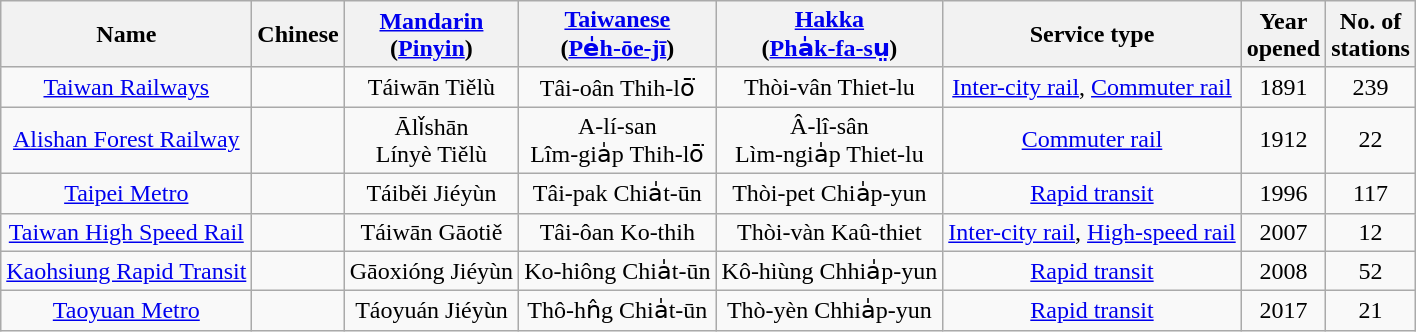<table class=wikitable style="text-align:center;">
<tr>
<th>Name</th>
<th>Chinese</th>
<th><a href='#'>Mandarin</a><br>(<a href='#'>Pinyin</a>)</th>
<th><a href='#'>Taiwanese</a><br>(<a href='#'>Pe̍h-ōe-jī</a>)</th>
<th><a href='#'>Hakka</a><br>(<a href='#'>Pha̍k-fa-sṳ</a>)</th>
<th>Service type</th>
<th>Year<br>opened</th>
<th>No. of<br>stations</th>
</tr>
<tr>
<td><a href='#'>Taiwan Railways</a></td>
<td></td>
<td>Táiwān Tiělù</td>
<td>Tâi-oân Thih-lō͘</td>
<td>Thòi-vân Thiet-lu</td>
<td><a href='#'>Inter-city rail</a>, <a href='#'>Commuter rail</a></td>
<td>1891</td>
<td>239</td>
</tr>
<tr>
<td><a href='#'>Alishan Forest Railway</a></td>
<td></td>
<td>Ālǐshān<br>Línyè Tiělù</td>
<td>A-lí-san<br>Lîm-gia̍p Thih-lō͘</td>
<td>Â-lî-sân<br>Lìm-ngia̍p Thiet-lu</td>
<td><a href='#'>Commuter rail</a></td>
<td>1912</td>
<td>22</td>
</tr>
<tr>
<td><a href='#'>Taipei Metro</a></td>
<td></td>
<td>Táiběi Jiéyùn</td>
<td>Tâi-pak Chia̍t-ūn</td>
<td>Thòi-pet Chia̍p-yun</td>
<td><a href='#'>Rapid transit</a></td>
<td>1996</td>
<td>117</td>
</tr>
<tr>
<td><a href='#'>Taiwan High Speed Rail</a></td>
<td></td>
<td>Táiwān Gāotiě</td>
<td>Tâi-ôan Ko-thih</td>
<td>Thòi-vàn Kaû-thiet</td>
<td><a href='#'>Inter-city rail</a>, <a href='#'>High-speed rail</a></td>
<td>2007</td>
<td>12</td>
</tr>
<tr>
<td><a href='#'>Kaohsiung Rapid Transit</a></td>
<td></td>
<td>Gāoxióng Jiéyùn</td>
<td>Ko-hiông Chia̍t-ūn</td>
<td>Kô-hiùng Chhia̍p-yun</td>
<td><a href='#'>Rapid transit</a></td>
<td>2008</td>
<td>52</td>
</tr>
<tr>
<td><a href='#'>Taoyuan Metro</a></td>
<td></td>
<td>Táoyuán Jiéyùn</td>
<td>Thô-hn̂g Chia̍t-ūn</td>
<td>Thò-yèn Chhia̍p-yun</td>
<td><a href='#'>Rapid transit</a></td>
<td>2017</td>
<td>21</td>
</tr>
</table>
